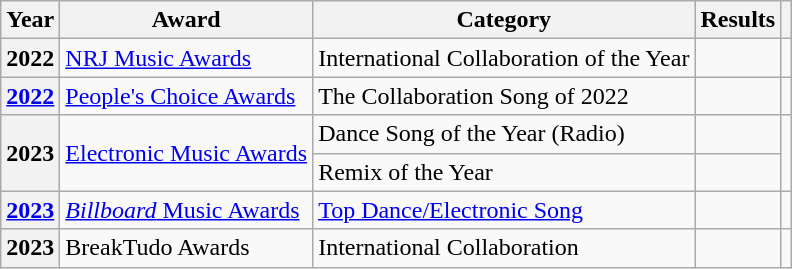<table class="wikitable plainrowheaders">
<tr>
<th scope="col">Year</th>
<th scope="col">Award</th>
<th scope="col">Category</th>
<th scope="col">Results</th>
<th scope="col"></th>
</tr>
<tr>
<th scope="row">2022</th>
<td><a href='#'>NRJ Music Awards</a></td>
<td>International Collaboration of the Year</td>
<td></td>
<td align="center"></td>
</tr>
<tr>
<th scope="row"><a href='#'>2022</a></th>
<td><a href='#'>People's Choice Awards</a></td>
<td>The Collaboration Song of 2022</td>
<td></td>
<td align="center"></td>
</tr>
<tr>
<th rowspan="2" scope="row">2023</th>
<td rowspan="2" scope="row"><a href='#'>Electronic Music Awards</a></td>
<td>Dance Song of the Year (Radio)</td>
<td></td>
<td rowspan="2" style="text-align:center;"></td>
</tr>
<tr>
<td>Remix of the Year</td>
<td></td>
</tr>
<tr>
<th scope="row"><a href='#'>2023</a></th>
<td><a href='#'><em>Billboard</em> Music Awards</a></td>
<td><a href='#'>Top Dance/Electronic Song</a></td>
<td></td>
<td style="text-align:center;"></td>
</tr>
<tr>
<th scope="row">2023</th>
<td>BreakTudo Awards</td>
<td>International Collaboration</td>
<td></td>
<td style="text-align:center;"></td>
</tr>
</table>
